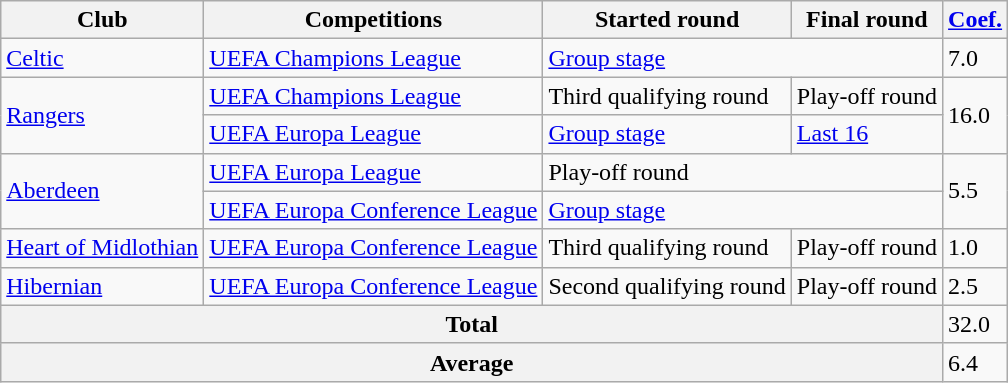<table class="wikitable">
<tr>
<th>Club</th>
<th>Competitions</th>
<th>Started round</th>
<th>Final round</th>
<th><a href='#'>Coef.</a></th>
</tr>
<tr>
<td><a href='#'>Celtic</a></td>
<td><a href='#'>UEFA Champions League</a></td>
<td colspan=2><a href='#'>Group stage</a></td>
<td>7.0</td>
</tr>
<tr>
<td rowspan=2><a href='#'>Rangers</a></td>
<td><a href='#'>UEFA Champions League</a></td>
<td>Third qualifying round</td>
<td>Play-off round</td>
<td rowspan=2>16.0</td>
</tr>
<tr>
<td><a href='#'>UEFA Europa League</a></td>
<td><a href='#'>Group stage</a></td>
<td><a href='#'>Last 16</a></td>
</tr>
<tr>
<td rowspan=2><a href='#'>Aberdeen</a></td>
<td><a href='#'>UEFA Europa League</a></td>
<td colspan=2>Play-off round</td>
<td rowspan=2>5.5</td>
</tr>
<tr>
<td><a href='#'>UEFA Europa Conference League</a></td>
<td colspan=2><a href='#'>Group stage</a></td>
</tr>
<tr>
<td><a href='#'>Heart of Midlothian</a></td>
<td><a href='#'>UEFA Europa Conference League</a></td>
<td>Third qualifying round</td>
<td>Play-off round</td>
<td>1.0</td>
</tr>
<tr>
<td><a href='#'>Hibernian</a></td>
<td><a href='#'>UEFA Europa Conference League</a></td>
<td>Second qualifying round</td>
<td>Play-off round</td>
<td>2.5</td>
</tr>
<tr>
<th colspan="4">Total</th>
<td>32.0</td>
</tr>
<tr>
<th colspan="4">Average</th>
<td>6.4</td>
</tr>
</table>
